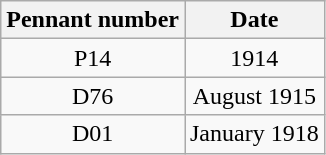<table class="wikitable" style="text-align:center">
<tr>
<th>Pennant number</th>
<th>Date</th>
</tr>
<tr>
<td>P14</td>
<td>1914</td>
</tr>
<tr>
<td>D76</td>
<td>August 1915</td>
</tr>
<tr>
<td>D01</td>
<td>January 1918</td>
</tr>
</table>
